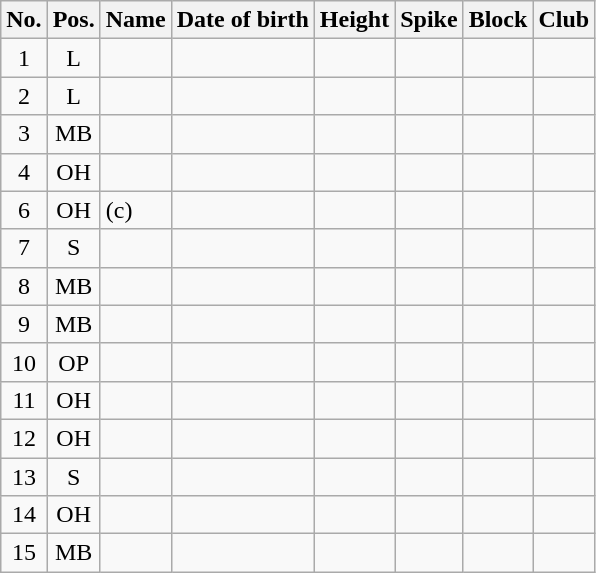<table class="wikitable sortable" style="text-align:center">
<tr>
<th>No.</th>
<th>Pos.</th>
<th>Name</th>
<th>Date of birth</th>
<th>Height</th>
<th>Spike</th>
<th>Block</th>
<th>Club</th>
</tr>
<tr>
<td>1</td>
<td>L</td>
<td align=left></td>
<td align=left></td>
<td></td>
<td></td>
<td></td>
<td></td>
</tr>
<tr>
<td>2</td>
<td>L</td>
<td align=left></td>
<td align=left></td>
<td></td>
<td></td>
<td></td>
<td></td>
</tr>
<tr>
<td>3</td>
<td>MB</td>
<td align=left></td>
<td align=left></td>
<td></td>
<td></td>
<td></td>
<td></td>
</tr>
<tr>
<td>4</td>
<td>OH</td>
<td align=left></td>
<td align=left></td>
<td></td>
<td></td>
<td></td>
<td></td>
</tr>
<tr>
<td>6</td>
<td>OH</td>
<td align=left> (c)</td>
<td align=left></td>
<td></td>
<td></td>
<td></td>
<td></td>
</tr>
<tr>
<td>7</td>
<td>S</td>
<td align=left></td>
<td align=left></td>
<td></td>
<td></td>
<td></td>
<td></td>
</tr>
<tr>
<td>8</td>
<td>MB</td>
<td align=left></td>
<td align=left></td>
<td></td>
<td></td>
<td></td>
<td></td>
</tr>
<tr>
<td>9</td>
<td>MB</td>
<td align=left></td>
<td align=left></td>
<td></td>
<td></td>
<td></td>
<td></td>
</tr>
<tr>
<td>10</td>
<td>OP</td>
<td align=left></td>
<td align=left></td>
<td></td>
<td></td>
<td></td>
<td></td>
</tr>
<tr>
<td>11</td>
<td>OH</td>
<td align=left></td>
<td align=left></td>
<td></td>
<td></td>
<td></td>
<td></td>
</tr>
<tr>
<td>12</td>
<td>OH</td>
<td align=left></td>
<td align=left></td>
<td></td>
<td></td>
<td></td>
<td></td>
</tr>
<tr>
<td>13</td>
<td>S</td>
<td align=left></td>
<td align=left></td>
<td></td>
<td></td>
<td></td>
<td></td>
</tr>
<tr>
<td>14</td>
<td>OH</td>
<td align=left></td>
<td align=left></td>
<td></td>
<td></td>
<td></td>
<td></td>
</tr>
<tr>
<td>15</td>
<td>MB</td>
<td align=left></td>
<td align=left></td>
<td></td>
<td></td>
<td></td>
<td></td>
</tr>
</table>
